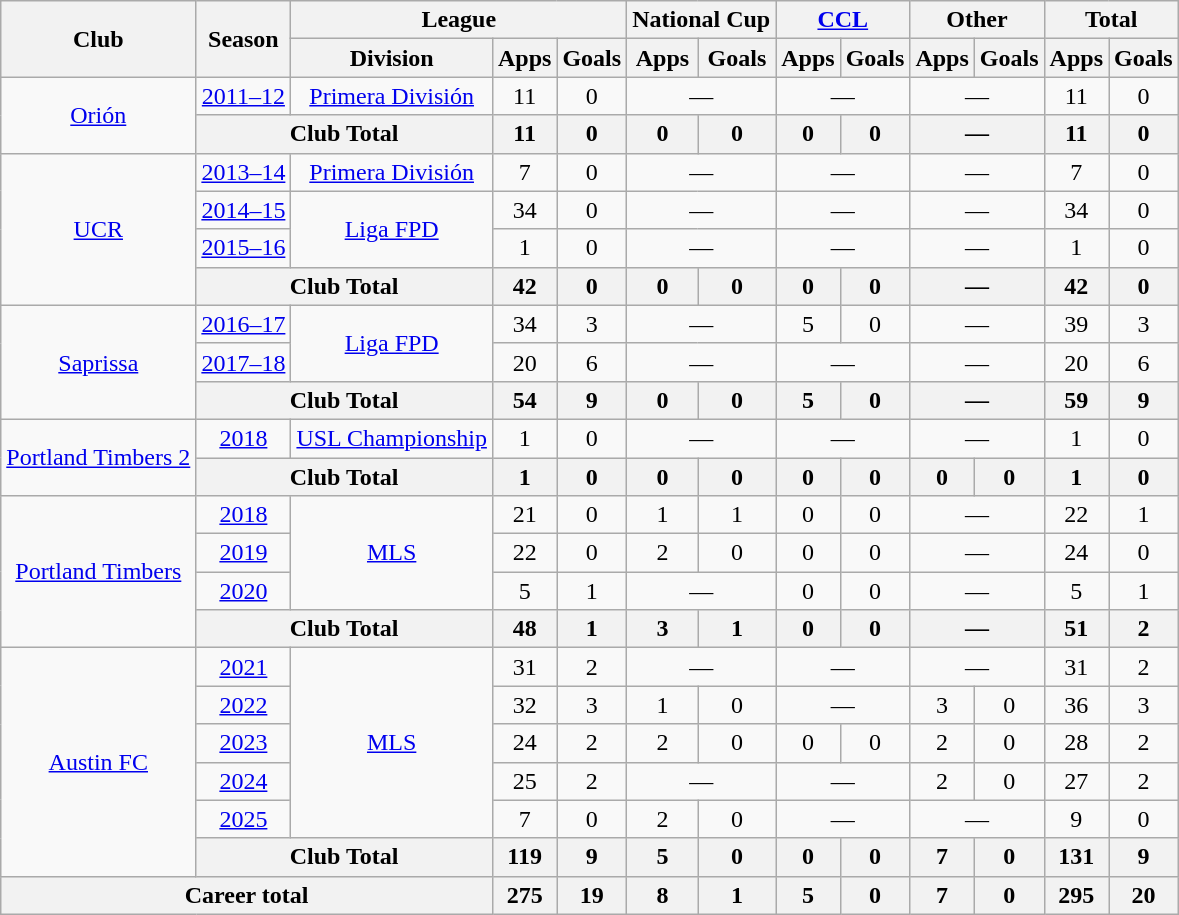<table class="wikitable" style="text-align:center">
<tr>
<th rowspan="2">Club</th>
<th rowspan="2">Season</th>
<th colspan="3">League</th>
<th colspan="2">National Cup</th>
<th colspan="2"><a href='#'>CCL</a></th>
<th colspan="2">Other</th>
<th colspan="2">Total</th>
</tr>
<tr>
<th>Division</th>
<th>Apps</th>
<th>Goals</th>
<th>Apps</th>
<th>Goals</th>
<th>Apps</th>
<th>Goals</th>
<th>Apps</th>
<th>Goals</th>
<th>Apps</th>
<th>Goals</th>
</tr>
<tr>
<td rowspan=2><a href='#'>Orión</a></td>
<td><a href='#'>2011–12</a></td>
<td><a href='#'>Primera División</a></td>
<td>11</td>
<td>0</td>
<td colspan="2">—</td>
<td colspan="2">—</td>
<td colspan="2">—</td>
<td>11</td>
<td>0</td>
</tr>
<tr>
<th colspan=2>Club Total</th>
<th>11</th>
<th>0</th>
<th>0</th>
<th>0</th>
<th>0</th>
<th>0</th>
<th colspan="2">—</th>
<th>11</th>
<th>0</th>
</tr>
<tr>
<td rowspan="4"><a href='#'>UCR</a></td>
<td><a href='#'>2013–14</a></td>
<td><a href='#'>Primera División</a></td>
<td>7</td>
<td>0</td>
<td colspan="2">—</td>
<td colspan="2">—</td>
<td colspan="2">—</td>
<td>7</td>
<td>0</td>
</tr>
<tr>
<td><a href='#'>2014–15</a></td>
<td rowspan=2><a href='#'>Liga FPD</a></td>
<td>34</td>
<td>0</td>
<td colspan="2">—</td>
<td colspan="2">—</td>
<td colspan="2">—</td>
<td>34</td>
<td>0</td>
</tr>
<tr>
<td><a href='#'>2015–16</a></td>
<td>1</td>
<td>0</td>
<td colspan="2">—</td>
<td colspan="2">—</td>
<td colspan="2">—</td>
<td>1</td>
<td>0</td>
</tr>
<tr>
<th colspan="2">Club Total</th>
<th>42</th>
<th>0</th>
<th>0</th>
<th>0</th>
<th>0</th>
<th>0</th>
<th colspan="2">—</th>
<th>42</th>
<th>0</th>
</tr>
<tr>
<td rowspan="3"><a href='#'>Saprissa</a></td>
<td><a href='#'>2016–17</a></td>
<td rowspan=2><a href='#'>Liga FPD</a></td>
<td>34</td>
<td>3</td>
<td colspan="2">—</td>
<td>5</td>
<td>0</td>
<td colspan="2">—</td>
<td>39</td>
<td>3</td>
</tr>
<tr>
<td><a href='#'>2017–18</a></td>
<td>20</td>
<td>6</td>
<td colspan="2">—</td>
<td colspan="2">—</td>
<td colspan="2">—</td>
<td>20</td>
<td>6</td>
</tr>
<tr>
<th colspan="2">Club Total</th>
<th>54</th>
<th>9</th>
<th>0</th>
<th>0</th>
<th>5</th>
<th>0</th>
<th colspan="2">—</th>
<th>59</th>
<th>9</th>
</tr>
<tr>
<td rowspan=2><a href='#'>Portland Timbers 2</a></td>
<td><a href='#'>2018</a></td>
<td><a href='#'>USL Championship</a></td>
<td>1</td>
<td>0</td>
<td colspan="2">—</td>
<td colspan="2">—</td>
<td colspan="2">—</td>
<td>1</td>
<td>0</td>
</tr>
<tr>
<th colspan=2>Club Total</th>
<th>1</th>
<th>0</th>
<th>0</th>
<th>0</th>
<th>0</th>
<th>0</th>
<th>0</th>
<th>0</th>
<th>1</th>
<th>0</th>
</tr>
<tr>
<td rowspan="4"><a href='#'>Portland Timbers</a></td>
<td><a href='#'>2018</a></td>
<td rowspan=3><a href='#'>MLS</a></td>
<td>21</td>
<td>0</td>
<td>1</td>
<td>1</td>
<td>0</td>
<td>0</td>
<td colspan="2">—</td>
<td>22</td>
<td>1</td>
</tr>
<tr>
<td><a href='#'>2019</a></td>
<td>22</td>
<td>0</td>
<td>2</td>
<td>0</td>
<td>0</td>
<td>0</td>
<td colspan="2">—</td>
<td>24</td>
<td>0</td>
</tr>
<tr>
<td><a href='#'>2020</a></td>
<td>5</td>
<td>1</td>
<td colspan="2">—</td>
<td>0</td>
<td>0</td>
<td colspan="2">—</td>
<td>5</td>
<td>1</td>
</tr>
<tr>
<th colspan="2">Club Total</th>
<th>48</th>
<th>1</th>
<th>3</th>
<th>1</th>
<th>0</th>
<th>0</th>
<th colspan="2">—</th>
<th>51</th>
<th>2</th>
</tr>
<tr>
<td rowspan=6><a href='#'>Austin FC</a></td>
<td><a href='#'>2021</a></td>
<td rowspan=5><a href='#'>MLS</a></td>
<td>31</td>
<td>2</td>
<td colspan=2>—</td>
<td colspan=2>—</td>
<td colspan="2">—</td>
<td>31</td>
<td>2</td>
</tr>
<tr>
<td><a href='#'>2022</a></td>
<td>32</td>
<td>3</td>
<td>1</td>
<td>0</td>
<td colspan="2">—</td>
<td>3</td>
<td>0</td>
<td>36</td>
<td>3</td>
</tr>
<tr>
<td><a href='#'>2023</a></td>
<td>24</td>
<td>2</td>
<td>2</td>
<td>0</td>
<td>0</td>
<td>0</td>
<td>2</td>
<td>0</td>
<td>28</td>
<td>2</td>
</tr>
<tr>
<td><a href='#'>2024</a></td>
<td>25</td>
<td>2</td>
<td colspan=2>—</td>
<td colspan=2>—</td>
<td>2</td>
<td>0</td>
<td>27</td>
<td>2</td>
</tr>
<tr>
<td><a href='#'>2025</a></td>
<td>7</td>
<td>0</td>
<td>2</td>
<td>0</td>
<td colspan=2>—</td>
<td colspan=2>—</td>
<td>9</td>
<td>0</td>
</tr>
<tr>
<th colspan=2>Club Total</th>
<th>119</th>
<th>9</th>
<th>5</th>
<th>0</th>
<th>0</th>
<th>0</th>
<th>7</th>
<th>0</th>
<th>131</th>
<th>9</th>
</tr>
<tr>
<th colspan="3">Career total</th>
<th>275</th>
<th>19</th>
<th>8</th>
<th>1</th>
<th>5</th>
<th>0</th>
<th>7</th>
<th>0</th>
<th>295</th>
<th>20</th>
</tr>
</table>
